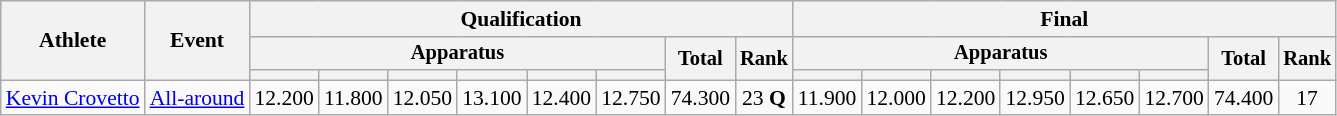<table class="wikitable" style="font-size:90%">
<tr>
<th rowspan=3>Athlete</th>
<th rowspan=3>Event</th>
<th colspan =8>Qualification</th>
<th colspan =8>Final</th>
</tr>
<tr style="font-size:95%">
<th colspan=6>Apparatus</th>
<th rowspan=2>Total</th>
<th rowspan=2>Rank</th>
<th colspan=6>Apparatus</th>
<th rowspan=2>Total</th>
<th rowspan=2>Rank</th>
</tr>
<tr style="font-size:95%">
<th></th>
<th></th>
<th></th>
<th></th>
<th></th>
<th></th>
<th></th>
<th></th>
<th></th>
<th></th>
<th></th>
<th></th>
</tr>
<tr align=center>
<td align=left><a href='#'>Kevin Crovetto</a></td>
<td align=left><a href='#'>All-around</a></td>
<td>12.200</td>
<td>11.800</td>
<td>12.050</td>
<td>13.100</td>
<td>12.400</td>
<td>12.750</td>
<td>74.300</td>
<td>23 <strong>Q</strong></td>
<td>11.900</td>
<td>12.000</td>
<td>12.200</td>
<td>12.950</td>
<td>12.650</td>
<td>12.700</td>
<td>74.400</td>
<td>17</td>
</tr>
</table>
